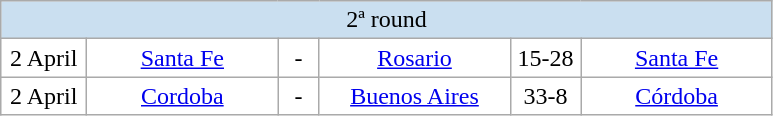<table class="wikitable" style="text-align:center">
<tr style="background:#cadff0;">
<td style="text-align:center;" colspan="6">2ª round</td>
</tr>
<tr style="background:#fff;">
<td width=50>2 April</td>
<td width=120><a href='#'>Santa Fe</a></td>
<td width=20>-</td>
<td width=120><a href='#'>Rosario</a></td>
<td width=40>15-28</td>
<td width=120><a href='#'>Santa Fe</a></td>
</tr>
<tr style="background:#fff;">
<td width=50>2 April</td>
<td width=120><a href='#'>Cordoba</a></td>
<td width=20>-</td>
<td width=120><a href='#'>Buenos Aires</a></td>
<td width=40>33-8</td>
<td width=120><a href='#'>Córdoba</a></td>
</tr>
</table>
